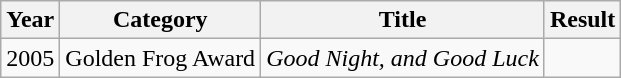<table class="wikitable">
<tr>
<th>Year</th>
<th>Category</th>
<th>Title</th>
<th>Result</th>
</tr>
<tr>
<td>2005</td>
<td>Golden Frog Award</td>
<td><em>Good Night, and Good Luck</em></td>
<td></td>
</tr>
</table>
